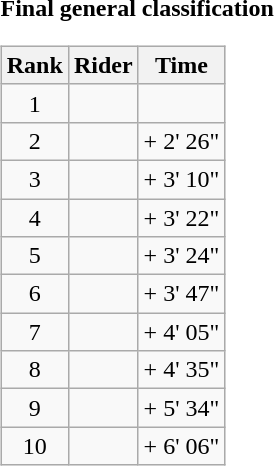<table>
<tr>
<td><strong>Final general classification</strong><br><table class="wikitable">
<tr>
<th scope="col">Rank</th>
<th scope="col">Rider</th>
<th scope="col">Time</th>
</tr>
<tr>
<td style="text-align:center;">1</td>
<td></td>
<td style="text-align:right;"></td>
</tr>
<tr>
<td style="text-align:center;">2</td>
<td></td>
<td style="text-align:right;">+ 2' 26"</td>
</tr>
<tr>
<td style="text-align:center;">3</td>
<td></td>
<td style="text-align:right;">+ 3' 10"</td>
</tr>
<tr>
<td style="text-align:center;">4</td>
<td></td>
<td style="text-align:right;">+ 3' 22"</td>
</tr>
<tr>
<td style="text-align:center;">5</td>
<td></td>
<td style="text-align:right;">+ 3' 24"</td>
</tr>
<tr>
<td style="text-align:center;">6</td>
<td></td>
<td style="text-align:right;">+ 3' 47"</td>
</tr>
<tr>
<td style="text-align:center;">7</td>
<td></td>
<td style="text-align:right;">+ 4' 05"</td>
</tr>
<tr>
<td style="text-align:center;">8</td>
<td></td>
<td style="text-align:right;">+ 4' 35"</td>
</tr>
<tr>
<td style="text-align:center;">9</td>
<td></td>
<td style="text-align:right;">+ 5' 34"</td>
</tr>
<tr>
<td style="text-align:center;">10</td>
<td></td>
<td style="text-align:right;">+ 6' 06"</td>
</tr>
</table>
</td>
</tr>
</table>
